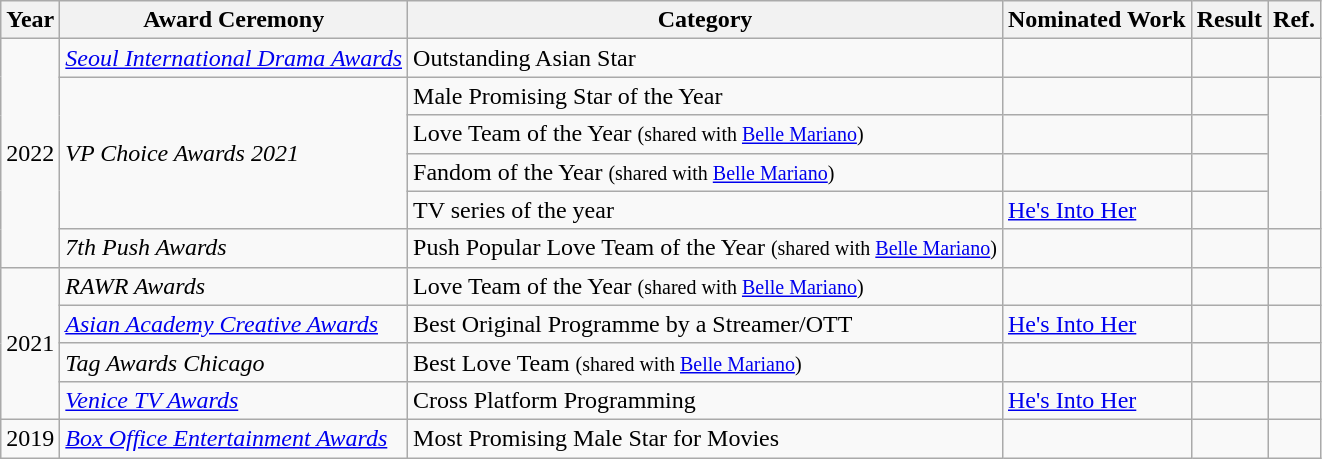<table class="wikitable">
<tr>
<th>Year</th>
<th>Award Ceremony</th>
<th>Category</th>
<th>Nominated Work</th>
<th>Result</th>
<th>Ref.</th>
</tr>
<tr>
<td rowspan="6">2022</td>
<td><em><a href='#'>Seoul International Drama Awards</a></em></td>
<td>Outstanding Asian Star</td>
<td></td>
<td></td>
<td></td>
</tr>
<tr>
<td rowspan="4"><em>VP Choice Awards 2021</em></td>
<td>Male Promising Star of the Year</td>
<td></td>
<td></td>
<td rowspan="4"></td>
</tr>
<tr>
<td>Love Team of the Year <small>(shared with <a href='#'>Belle Mariano</a>)</small></td>
<td></td>
<td></td>
</tr>
<tr>
<td>Fandom of the Year <small>(shared with <a href='#'>Belle Mariano</a>)</small></td>
<td></td>
<td></td>
</tr>
<tr>
<td>TV series of the year</td>
<td><a href='#'>He's Into Her</a></td>
<td></td>
</tr>
<tr>
<td><em>7th Push Awards</em></td>
<td>Push Popular Love Team of the Year <small>(shared with <a href='#'>Belle Mariano</a>)</small></td>
<td></td>
<td></td>
<td></td>
</tr>
<tr>
<td rowspan="4">2021</td>
<td><em>RAWR Awards</em></td>
<td>Love Team of the Year <small>(shared with <a href='#'>Belle Mariano</a>)</small></td>
<td></td>
<td></td>
<td></td>
</tr>
<tr>
<td><em><a href='#'>Asian Academy Creative Awards</a></em></td>
<td>Best Original Programme by a Streamer/OTT</td>
<td><a href='#'>He's Into Her</a></td>
<td></td>
<td></td>
</tr>
<tr>
<td><em>Tag Awards Chicago</em></td>
<td>Best Love Team <small>(shared with <a href='#'>Belle Mariano</a>)</small></td>
<td></td>
<td></td>
<td></td>
</tr>
<tr>
<td><em><a href='#'>Venice TV Awards</a></em></td>
<td>Cross Platform Programming</td>
<td><a href='#'>He's Into Her</a></td>
<td></td>
<td></td>
</tr>
<tr>
<td>2019</td>
<td><em><a href='#'>Box Office Entertainment Awards</a></em></td>
<td>Most Promising Male Star for Movies</td>
<td></td>
<td></td>
<td></td>
</tr>
</table>
